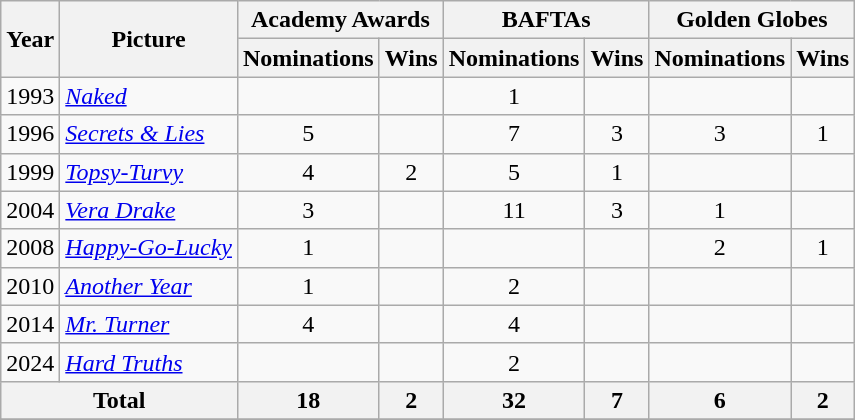<table class="wikitable">
<tr>
<th rowspan="2">Year</th>
<th rowspan="2">Picture</th>
<th colspan="2">Academy Awards</th>
<th colspan="2">BAFTAs</th>
<th colspan="2">Golden Globes</th>
</tr>
<tr>
<th>Nominations</th>
<th>Wins</th>
<th>Nominations</th>
<th>Wins</th>
<th>Nominations</th>
<th>Wins</th>
</tr>
<tr>
<td>1993</td>
<td><em><a href='#'>Naked</a></em></td>
<td></td>
<td></td>
<td align=center>1</td>
<td></td>
<td></td>
<td></td>
</tr>
<tr>
<td>1996</td>
<td><em><a href='#'>Secrets & Lies</a></em></td>
<td align=center>5</td>
<td></td>
<td align=center>7</td>
<td align=center>3</td>
<td align=center>3</td>
<td align=center>1</td>
</tr>
<tr>
<td>1999</td>
<td><em><a href='#'>Topsy-Turvy</a></em></td>
<td align=center>4</td>
<td align=center>2</td>
<td align=center>5</td>
<td align=center>1</td>
<td></td>
<td></td>
</tr>
<tr>
<td>2004</td>
<td><em><a href='#'>Vera Drake</a></em></td>
<td align=center>3</td>
<td></td>
<td align=center>11</td>
<td align=center>3</td>
<td align=center>1</td>
<td></td>
</tr>
<tr>
<td>2008</td>
<td><em><a href='#'>Happy-Go-Lucky</a></em></td>
<td align=center>1</td>
<td></td>
<td></td>
<td></td>
<td align=center>2</td>
<td align=center>1</td>
</tr>
<tr>
<td>2010</td>
<td><em><a href='#'>Another Year</a></em></td>
<td align=center>1</td>
<td></td>
<td align=center>2</td>
<td></td>
<td></td>
<td></td>
</tr>
<tr>
<td>2014</td>
<td><em><a href='#'>Mr. Turner</a></em></td>
<td align=center>4</td>
<td></td>
<td align=center>4</td>
<td></td>
<td></td>
<td></td>
</tr>
<tr>
<td>2024</td>
<td><em><a href='#'>Hard Truths</a></em></td>
<td></td>
<td></td>
<td align=center>2</td>
<td></td>
<td></td>
<td></td>
</tr>
<tr>
<th colspan="2">Total</th>
<th>18</th>
<th>2</th>
<th>32</th>
<th>7</th>
<th>6</th>
<th>2</th>
</tr>
<tr>
</tr>
</table>
